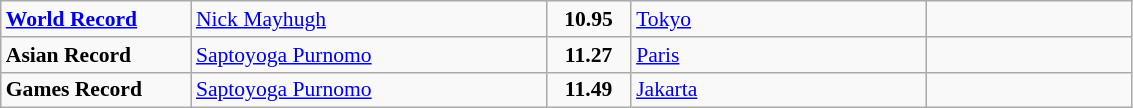<table class="nowrap wikitable" style="font-size:90%">
<tr>
<td width="120"><strong><a href='#'>World Record</a></strong></td>
<td width="230"> <a href='#'>Nick Mayhugh</a></td>
<td align="center" width="50"><strong>10.95</strong></td>
<td width="190"> <a href='#'>Tokyo</a></td>
<td align="right" width="130"></td>
</tr>
<tr>
<td><strong>Asian Record</strong></td>
<td> <a href='#'>Saptoyoga Purnomo</a></td>
<td align="center"><strong>11.27</strong></td>
<td> <a href='#'>Paris</a></td>
<td align="right"></td>
</tr>
<tr>
<td><strong>Games Record</strong></td>
<td> <a href='#'>Saptoyoga Purnomo</a></td>
<td align="center"><strong>11.49</strong></td>
<td> <a href='#'>Jakarta</a></td>
<td align="right"></td>
</tr>
</table>
